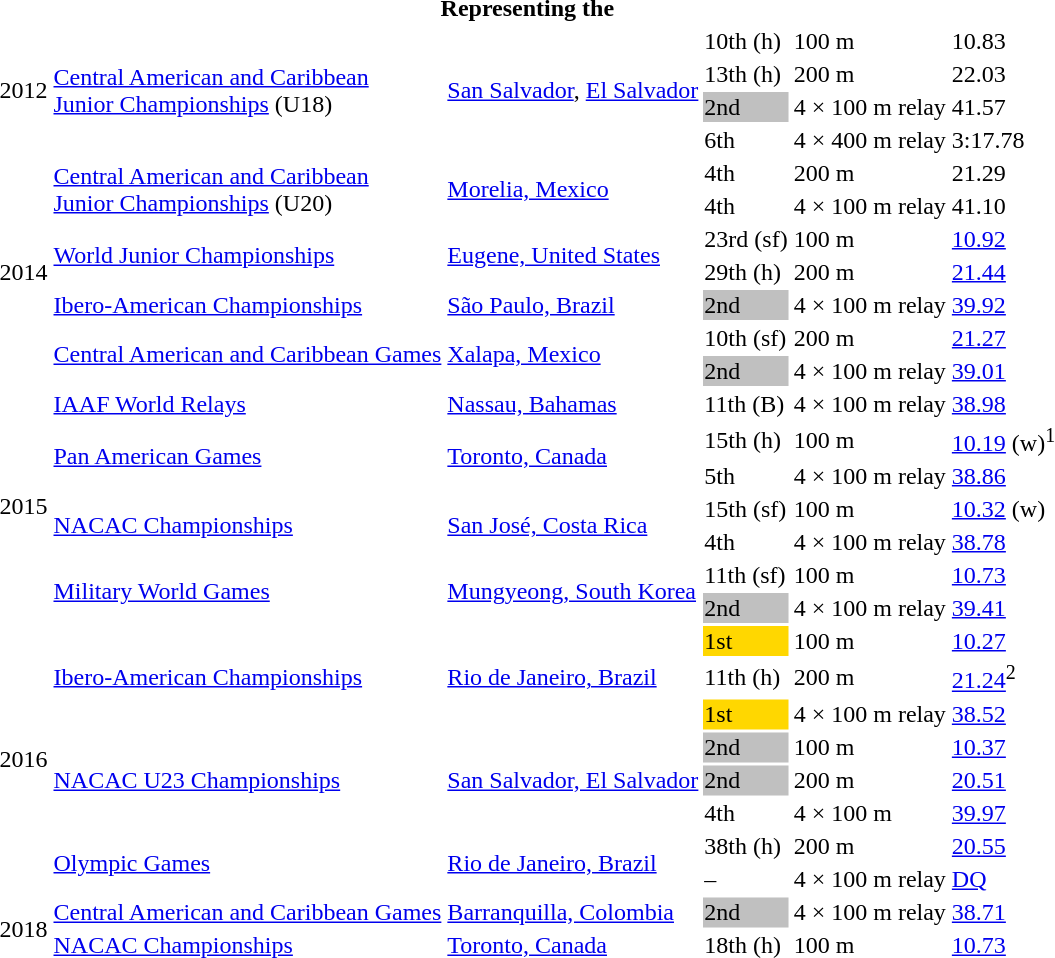<table>
<tr>
<th colspan="6">Representing the </th>
</tr>
<tr>
<td rowspan=4>2012</td>
<td rowspan=4><a href='#'>Central American and Caribbean<br>Junior Championships</a> (U18)</td>
<td rowspan=4><a href='#'>San Salvador</a>, <a href='#'>El Salvador</a></td>
<td>10th (h)</td>
<td>100 m</td>
<td>10.83</td>
</tr>
<tr>
<td>13th (h)</td>
<td>200 m</td>
<td>22.03</td>
</tr>
<tr>
<td bgcolor=silver>2nd</td>
<td>4 × 100 m relay</td>
<td>41.57</td>
</tr>
<tr>
<td>6th</td>
<td>4 × 400 m relay</td>
<td>3:17.78</td>
</tr>
<tr>
<td rowspan=7>2014</td>
<td rowspan=2><a href='#'>Central American and Caribbean<br>Junior Championships</a> (U20)</td>
<td rowspan=2><a href='#'>Morelia, Mexico</a></td>
<td>4th</td>
<td>200 m</td>
<td>21.29</td>
</tr>
<tr>
<td>4th</td>
<td>4 × 100 m relay</td>
<td>41.10</td>
</tr>
<tr>
<td rowspan=2><a href='#'>World Junior Championships</a></td>
<td rowspan=2><a href='#'>Eugene, United States</a></td>
<td>23rd (sf)</td>
<td>100 m</td>
<td><a href='#'>10.92</a></td>
</tr>
<tr>
<td>29th (h)</td>
<td>200 m</td>
<td><a href='#'>21.44</a></td>
</tr>
<tr>
<td><a href='#'>Ibero-American Championships</a></td>
<td><a href='#'>São Paulo, Brazil</a></td>
<td bgcolor=silver>2nd</td>
<td>4 × 100 m relay</td>
<td><a href='#'>39.92</a></td>
</tr>
<tr>
<td rowspan=2><a href='#'>Central American and Caribbean Games</a></td>
<td rowspan=2><a href='#'>Xalapa, Mexico</a></td>
<td>10th (sf)</td>
<td>200 m</td>
<td><a href='#'>21.27</a></td>
</tr>
<tr>
<td bgcolor=silver>2nd</td>
<td>4 × 100 m relay</td>
<td><a href='#'>39.01</a></td>
</tr>
<tr>
<td rowspan=7>2015</td>
<td><a href='#'>IAAF World Relays</a></td>
<td><a href='#'>Nassau, Bahamas</a></td>
<td>11th (B)</td>
<td>4 × 100 m relay</td>
<td><a href='#'>38.98</a></td>
</tr>
<tr>
<td rowspan=2><a href='#'>Pan American Games</a></td>
<td rowspan=2><a href='#'>Toronto, Canada</a></td>
<td>15th (h)</td>
<td>100 m</td>
<td><a href='#'>10.19</a> (w)<sup>1</sup></td>
</tr>
<tr>
<td>5th</td>
<td>4 × 100 m relay</td>
<td><a href='#'>38.86</a></td>
</tr>
<tr>
<td rowspan=2><a href='#'>NACAC Championships</a></td>
<td rowspan=2><a href='#'>San José, Costa Rica</a></td>
<td>15th (sf)</td>
<td>100 m</td>
<td><a href='#'>10.32</a> (w)</td>
</tr>
<tr>
<td>4th</td>
<td>4 × 100 m relay</td>
<td><a href='#'>38.78</a></td>
</tr>
<tr>
<td rowspan=2><a href='#'>Military World Games</a></td>
<td rowspan=2><a href='#'>Mungyeong, South Korea</a></td>
<td>11th (sf)</td>
<td>100 m</td>
<td><a href='#'>10.73</a></td>
</tr>
<tr>
<td bgcolor=silver>2nd</td>
<td>4 × 100 m relay</td>
<td><a href='#'>39.41</a></td>
</tr>
<tr>
<td rowspan=8>2016</td>
<td rowspan=3><a href='#'>Ibero-American Championships</a></td>
<td rowspan=3><a href='#'>Rio de Janeiro, Brazil</a></td>
<td bgcolor=gold>1st</td>
<td>100 m</td>
<td><a href='#'>10.27</a></td>
</tr>
<tr>
<td>11th (h)</td>
<td>200 m</td>
<td><a href='#'>21.24</a><sup>2</sup></td>
</tr>
<tr>
<td bgcolor=gold>1st</td>
<td>4 × 100 m relay</td>
<td><a href='#'>38.52</a></td>
</tr>
<tr>
<td rowspan=3><a href='#'>NACAC U23 Championships</a></td>
<td rowspan=3><a href='#'>San Salvador, El Salvador</a></td>
<td bgcolor=silver>2nd</td>
<td>100 m</td>
<td><a href='#'>10.37</a></td>
</tr>
<tr>
<td bgcolor=silver>2nd</td>
<td>200 m</td>
<td><a href='#'>20.51</a></td>
</tr>
<tr>
<td>4th</td>
<td>4 × 100 m</td>
<td><a href='#'>39.97</a></td>
</tr>
<tr>
<td rowspan=2><a href='#'>Olympic Games</a></td>
<td rowspan=2><a href='#'>Rio de Janeiro, Brazil</a></td>
<td>38th (h)</td>
<td>200 m</td>
<td><a href='#'>20.55</a></td>
</tr>
<tr>
<td>–</td>
<td>4 × 100 m relay</td>
<td><a href='#'>DQ</a></td>
</tr>
<tr>
<td rowspan=2>2018</td>
<td><a href='#'>Central American and Caribbean Games</a></td>
<td><a href='#'>Barranquilla, Colombia</a></td>
<td bgcolor=silver>2nd</td>
<td>4 × 100 m relay</td>
<td><a href='#'>38.71</a></td>
</tr>
<tr>
<td><a href='#'>NACAC Championships</a></td>
<td><a href='#'>Toronto, Canada</a></td>
<td>18th (h)</td>
<td>100 m</td>
<td><a href='#'>10.73</a></td>
</tr>
</table>
